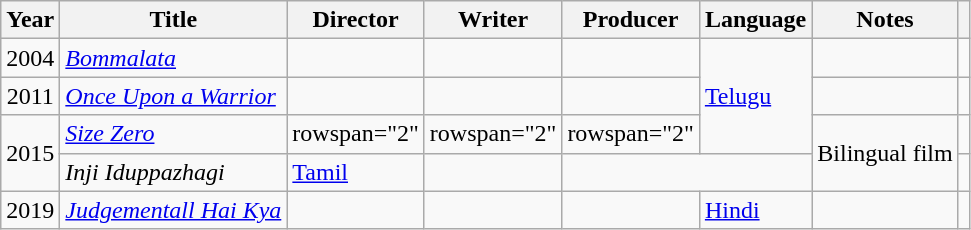<table class="wikitable plainrowheaders sortable">
<tr>
<th scope="col">Year</th>
<th scope="col">Title</th>
<th scope="col" width=65>Director</th>
<th scope="col" width=65>Writer</th>
<th scope="col" width=65>Producer</th>
<th scope="col">Language</th>
<th scope="col" class="unsortable">Notes</th>
<th scope="col" class="unsortable"></th>
</tr>
<tr>
<td style="text-align:center;">2004</td>
<td><em><a href='#'>Bommalata</a></em></td>
<td></td>
<td></td>
<td></td>
<td rowspan="3"><a href='#'>Telugu</a></td>
<td></td>
<td></td>
</tr>
<tr>
<td style="text-align:center;">2011</td>
<td><em><a href='#'>Once Upon a Warrior</a></em></td>
<td></td>
<td></td>
<td></td>
<td></td>
<td></td>
</tr>
<tr>
<td style="text-align:center;" rowspan="2">2015</td>
<td><em><a href='#'>Size Zero</a></em></td>
<td>rowspan="2" </td>
<td>rowspan="2" </td>
<td>rowspan="2" </td>
<td rowspan="2">Bilingual film</td>
<td></td>
</tr>
<tr>
<td><em>Inji Iduppazhagi</em></td>
<td><a href='#'>Tamil</a></td>
<td></td>
</tr>
<tr>
<td style="text-align:center;">2019</td>
<td><em><a href='#'>Judgementall Hai Kya</a></em></td>
<td></td>
<td></td>
<td></td>
<td><a href='#'>Hindi</a></td>
<td></td>
<td></td>
</tr>
</table>
